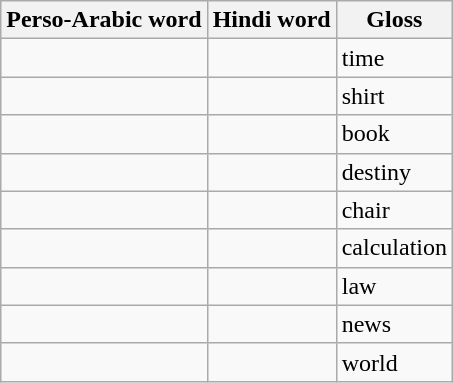<table class="wikitable">
<tr>
<th>Perso-Arabic word</th>
<th>Hindi word</th>
<th>Gloss</th>
</tr>
<tr>
<td> </td>
<td> </td>
<td>time</td>
</tr>
<tr>
<td> </td>
<td> </td>
<td>shirt</td>
</tr>
<tr>
<td> </td>
<td> </td>
<td>book</td>
</tr>
<tr>
<td> </td>
<td> </td>
<td>destiny</td>
</tr>
<tr>
<td> </td>
<td> </td>
<td>chair</td>
</tr>
<tr>
<td> </td>
<td> </td>
<td>calculation</td>
</tr>
<tr>
<td> </td>
<td> </td>
<td>law</td>
</tr>
<tr>
<td> </td>
<td> </td>
<td>news</td>
</tr>
<tr>
<td> </td>
<td> </td>
<td>world</td>
</tr>
</table>
